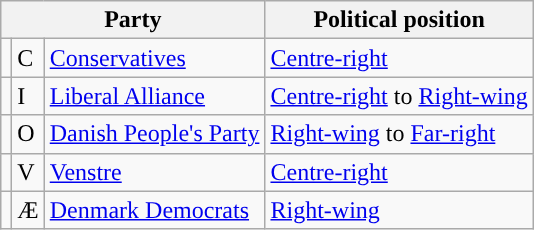<table class="wikitable">
<tr>
<th colspan="3">Party</th>
<th>Political position</th>
</tr>
<tr>
<td></td>
<td>C</td>
<td><a href='#'>Conservatives</a></td>
<td><a href='#'>Centre-right</a></td>
</tr>
<tr>
<td></td>
<td>I</td>
<td><a href='#'>Liberal Alliance</a></td>
<td><a href='#'>Centre-right</a> to <a href='#'>Right-wing</a></td>
</tr>
<tr>
<td></td>
<td>O</td>
<td><a href='#'>Danish People's Party</a></td>
<td><a href='#'>Right-wing</a> to  <a href='#'>Far-right</a></td>
</tr>
<tr>
<td></td>
<td>V</td>
<td><a href='#'>Venstre</a></td>
<td><a href='#'>Centre-right</a></td>
</tr>
<tr>
<td></td>
<td>Æ</td>
<td><a href='#'>Denmark Democrats</a></td>
<td><a href='#'>Right-wing</a></td>
</tr>
</table>
